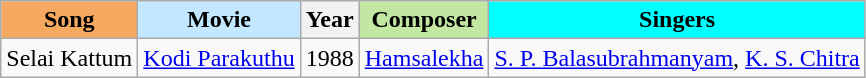<table class="wikitable">
<tr>
<th style="background:#f4a860">Song</th>
<th style="background:#c2e7ff">Movie</th>
<th>Year</th>
<th style="background:#c2e7a3">Composer</th>
<th style="background:#00ffff">Singers</th>
</tr>
<tr>
<td>Selai Kattum</td>
<td><a href='#'>Kodi Parakuthu</a></td>
<td>1988</td>
<td><a href='#'>Hamsalekha</a></td>
<td><a href='#'>S. P. Balasubrahmanyam</a>, <a href='#'>K. S. Chitra</a></td>
</tr>
</table>
